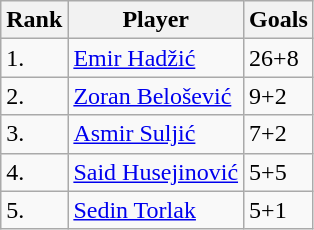<table class="wikitable">
<tr>
<th>Rank</th>
<th>Player</th>
<th>Goals</th>
</tr>
<tr>
<td>1.</td>
<td> <a href='#'>Emir Hadžić</a></td>
<td>26+8</td>
</tr>
<tr>
<td>2.</td>
<td> <a href='#'>Zoran Belošević</a></td>
<td>9+2</td>
</tr>
<tr>
<td>3.</td>
<td> <a href='#'>Asmir Suljić</a></td>
<td>7+2</td>
</tr>
<tr>
<td>4.</td>
<td> <a href='#'>Said Husejinović</a></td>
<td>5+5</td>
</tr>
<tr>
<td>5.</td>
<td> <a href='#'>Sedin Torlak</a></td>
<td>5+1</td>
</tr>
</table>
